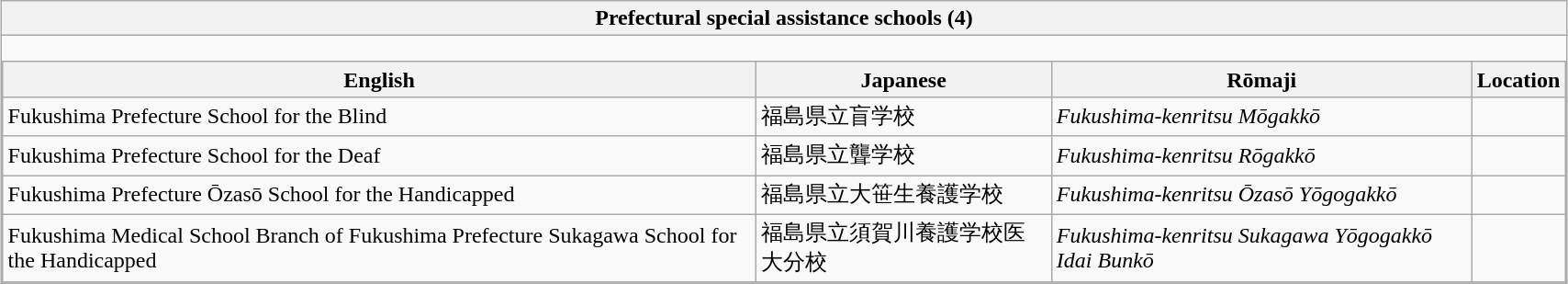<table class="wikitable" style="margin: 1em auto 1em auto; width:90%;">
<tr>
<th>Prefectural special assistance schools (4)</th>
</tr>
<tr>
<td style="padding:0; border:none;"><br><table class="wikitable sortable" style="margin:0; width:100%;">
<tr>
<th>English</th>
<th>Japanese</th>
<th>Rōmaji</th>
<th>Location</th>
</tr>
<tr>
<td>Fukushima Prefecture School for the Blind</td>
<td>福島県立盲学校</td>
<td><em>Fukushima-kenritsu Mōgakkō</em></td>
<td></td>
</tr>
<tr>
<td>Fukushima Prefecture School for the Deaf</td>
<td>福島県立聾学校</td>
<td><em>Fukushima-kenritsu Rōgakkō</em></td>
<td></td>
</tr>
<tr>
<td>Fukushima Prefecture Ōzasō School for the Handicapped</td>
<td>福島県立大笹生養護学校</td>
<td><em>Fukushima-kenritsu Ōzasō Yōgogakkō</em></td>
<td></td>
</tr>
<tr>
<td>Fukushima Medical School Branch of Fukushima Prefecture Sukagawa School for the Handicapped</td>
<td>福島県立須賀川養護学校医大分校</td>
<td><em>Fukushima-kenritsu Sukagawa Yōgogakkō Idai Bunkō</em></td>
<td></td>
</tr>
</table>
</td>
</tr>
</table>
